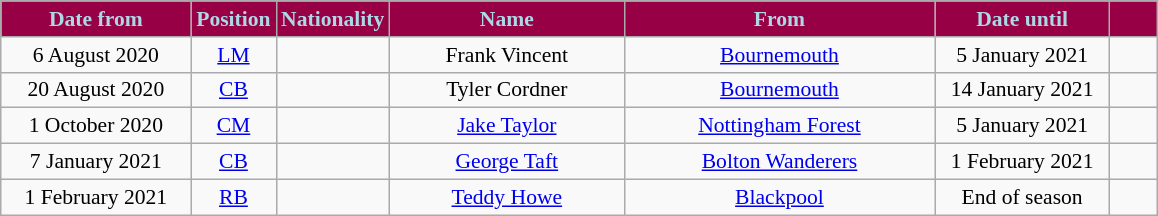<table class="wikitable"  style="text-align:center; font-size:90%; ">
<tr>
<th style="background:#970045; color:#ADD8E6; width:120px;">Date from</th>
<th style="background:#970045; color:#ADD8E6; width:50px;">Position</th>
<th style="background:#970045; color:#ADD8E6; width:50px;">Nationality</th>
<th style="background:#970045; color:#ADD8E6; width:150px;">Name</th>
<th style="background:#970045; color:#ADD8E6; width:200px;">From</th>
<th style="background:#970045; color:#ADD8E6; width:110px;">Date until</th>
<th style="background:#970045; color:#ADD8E6; width:25px;"></th>
</tr>
<tr>
<td>6 August 2020</td>
<td><a href='#'>LM</a></td>
<td></td>
<td>Frank Vincent</td>
<td> <a href='#'>Bournemouth</a></td>
<td>5 January 2021</td>
<td></td>
</tr>
<tr>
<td>20 August 2020</td>
<td><a href='#'>CB</a></td>
<td></td>
<td>Tyler Cordner</td>
<td> <a href='#'>Bournemouth</a></td>
<td>14 January 2021</td>
<td></td>
</tr>
<tr>
<td>1 October 2020</td>
<td><a href='#'>CM</a></td>
<td></td>
<td><a href='#'>Jake Taylor</a></td>
<td> <a href='#'>Nottingham Forest</a></td>
<td>5 January 2021</td>
<td></td>
</tr>
<tr>
<td>7 January 2021</td>
<td><a href='#'>CB</a></td>
<td></td>
<td><a href='#'>George Taft</a></td>
<td> <a href='#'>Bolton Wanderers</a></td>
<td>1 February 2021</td>
<td></td>
</tr>
<tr>
<td>1 February 2021</td>
<td><a href='#'>RB</a></td>
<td></td>
<td><a href='#'>Teddy Howe</a></td>
<td> <a href='#'>Blackpool</a></td>
<td>End of season</td>
<td></td>
</tr>
</table>
